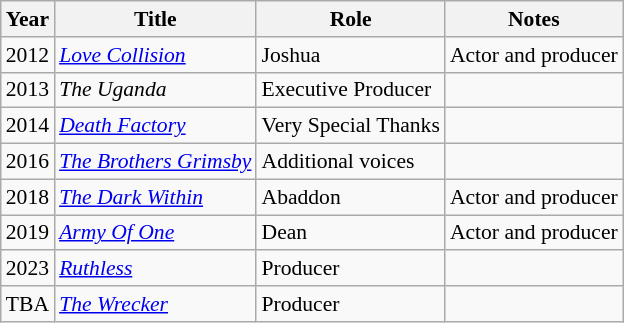<table class="wikitable" style="font-size:90%;">
<tr>
<th>Year</th>
<th>Title</th>
<th>Role</th>
<th>Notes</th>
</tr>
<tr>
<td>2012</td>
<td><em><a href='#'>Love Collision</a></em></td>
<td>Joshua</td>
<td>Actor and producer</td>
</tr>
<tr>
<td>2013</td>
<td><em>The Uganda</em></td>
<td>Executive Producer</td>
<td></td>
</tr>
<tr>
<td>2014</td>
<td><em><a href='#'>Death Factory</a></em></td>
<td>Very Special Thanks </td>
</tr>
<tr>
<td>2016</td>
<td><em><a href='#'>The Brothers Grimsby</a></em></td>
<td>Additional voices</td>
<td></td>
</tr>
<tr>
<td>2018</td>
<td><em><a href='#'>The Dark Within</a></em></td>
<td>Abaddon</td>
<td>Actor and producer</td>
</tr>
<tr>
<td>2019</td>
<td><em><a href='#'>Army Of One</a></em></td>
<td>Dean</td>
<td>Actor and producer</td>
</tr>
<tr>
<td>2023</td>
<td><em><a href='#'>Ruthless</a></em></td>
<td>Producer</td>
<td></td>
</tr>
<tr>
<td>TBA</td>
<td><em><a href='#'>The Wrecker</a></em></td>
<td>Producer</td>
<td></td>
</tr>
</table>
